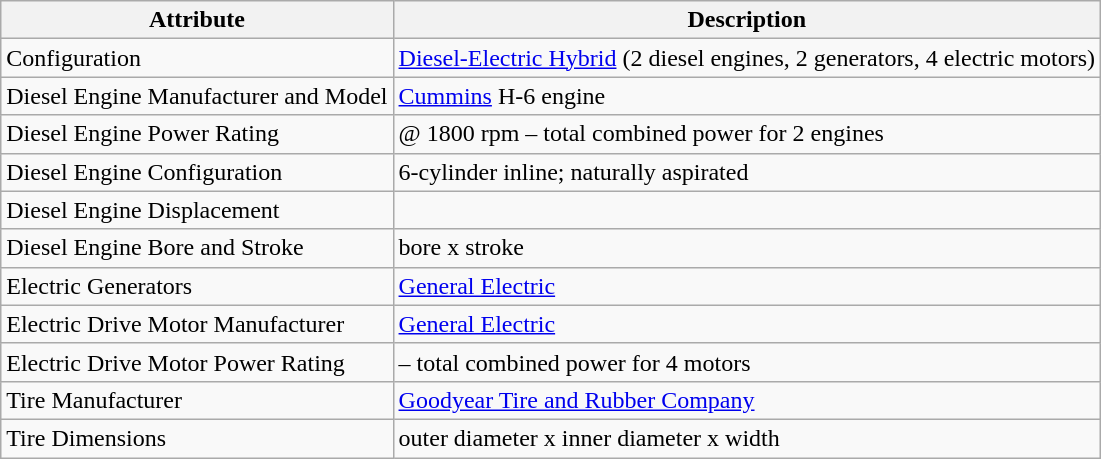<table class="wikitable">
<tr>
<th>Attribute</th>
<th>Description</th>
</tr>
<tr>
<td>Configuration</td>
<td><a href='#'>Diesel-Electric Hybrid</a> (2 diesel engines, 2 generators, 4 electric motors)</td>
</tr>
<tr>
<td>Diesel Engine Manufacturer and Model</td>
<td><a href='#'>Cummins</a> H-6 engine</td>
</tr>
<tr>
<td>Diesel Engine Power Rating</td>
<td> @ 1800 rpm –  total combined power for 2 engines</td>
</tr>
<tr>
<td>Diesel Engine Configuration</td>
<td>6-cylinder inline; naturally aspirated</td>
</tr>
<tr>
<td>Diesel Engine Displacement</td>
<td></td>
</tr>
<tr>
<td>Diesel Engine Bore and Stroke</td>
<td> bore x  stroke</td>
</tr>
<tr>
<td>Electric Generators</td>
<td><a href='#'>General Electric</a></td>
</tr>
<tr>
<td>Electric Drive Motor Manufacturer</td>
<td><a href='#'>General Electric</a></td>
</tr>
<tr>
<td>Electric Drive Motor Power Rating</td>
<td> –  total combined power for 4 motors</td>
</tr>
<tr>
<td>Tire Manufacturer</td>
<td><a href='#'>Goodyear Tire and Rubber Company</a></td>
</tr>
<tr>
<td>Tire Dimensions</td>
<td> outer diameter x  inner diameter x  width</td>
</tr>
</table>
